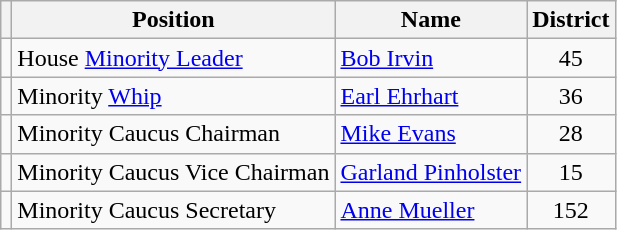<table class="wikitable">
<tr>
<th></th>
<th>Position</th>
<th>Name</th>
<th>District</th>
</tr>
<tr>
<td></td>
<td>House <a href='#'>Minority Leader</a></td>
<td><a href='#'>Bob Irvin</a></td>
<td align=center>45</td>
</tr>
<tr>
<td></td>
<td>Minority <a href='#'>Whip</a></td>
<td><a href='#'>Earl Ehrhart</a></td>
<td align=center>36</td>
</tr>
<tr>
<td></td>
<td>Minority Caucus Chairman</td>
<td><a href='#'>Mike Evans</a></td>
<td align=center>28</td>
</tr>
<tr>
<td></td>
<td>Minority Caucus Vice Chairman</td>
<td><a href='#'>Garland Pinholster</a></td>
<td align=center>15</td>
</tr>
<tr>
<td></td>
<td>Minority Caucus Secretary</td>
<td><a href='#'>Anne Mueller</a></td>
<td align=center>152</td>
</tr>
</table>
